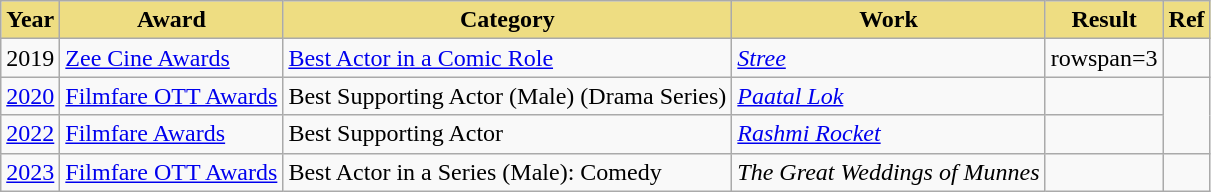<table class="wikitable">
<tr>
<th style="background:#EEDD82;">Year</th>
<th style="background:#EEDD82;">Award</th>
<th style="background:#EEDD82;">Category</th>
<th style="background:#EEDD82;">Work</th>
<th style="background:#EEDD82;">Result</th>
<th style="background:#EEDD82;">Ref</th>
</tr>
<tr>
<td>2019</td>
<td><a href='#'>Zee Cine Awards</a></td>
<td><a href='#'>Best Actor in a Comic Role</a></td>
<td><em><a href='#'>Stree</a></em></td>
<td>rowspan=3 </td>
<td></td>
</tr>
<tr>
<td><a href='#'>2020</a></td>
<td><a href='#'>Filmfare OTT Awards</a></td>
<td>Best Supporting Actor (Male) (Drama Series)</td>
<td><em><a href='#'>Paatal Lok</a></em></td>
<td></td>
</tr>
<tr>
<td><a href='#'>2022</a></td>
<td><a href='#'>Filmfare Awards</a></td>
<td>Best Supporting Actor</td>
<td><em><a href='#'>Rashmi Rocket</a></em></td>
<td></td>
</tr>
<tr>
<td><a href='#'>2023</a></td>
<td><a href='#'>Filmfare OTT Awards</a></td>
<td>Best Actor in a Series (Male): Comedy</td>
<td><em>The Great Weddings of Munnes</em></td>
<td></td>
<td></td>
</tr>
</table>
